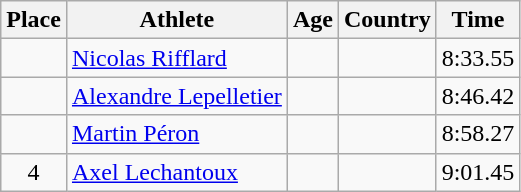<table class="wikitable mw-datatable sortable">
<tr>
<th>Place</th>
<th>Athlete</th>
<th>Age</th>
<th>Country</th>
<th>Time</th>
</tr>
<tr>
<td align=center></td>
<td><a href='#'>Nicolas Rifflard</a></td>
<td></td>
<td></td>
<td>8:33.55</td>
</tr>
<tr>
<td align=center></td>
<td><a href='#'>Alexandre Lepelletier</a></td>
<td></td>
<td></td>
<td>8:46.42</td>
</tr>
<tr>
<td align=center></td>
<td><a href='#'>Martin Péron</a></td>
<td></td>
<td></td>
<td>8:58.27</td>
</tr>
<tr>
<td align=center>4</td>
<td><a href='#'>Axel Lechantoux</a></td>
<td></td>
<td></td>
<td>9:01.45</td>
</tr>
</table>
